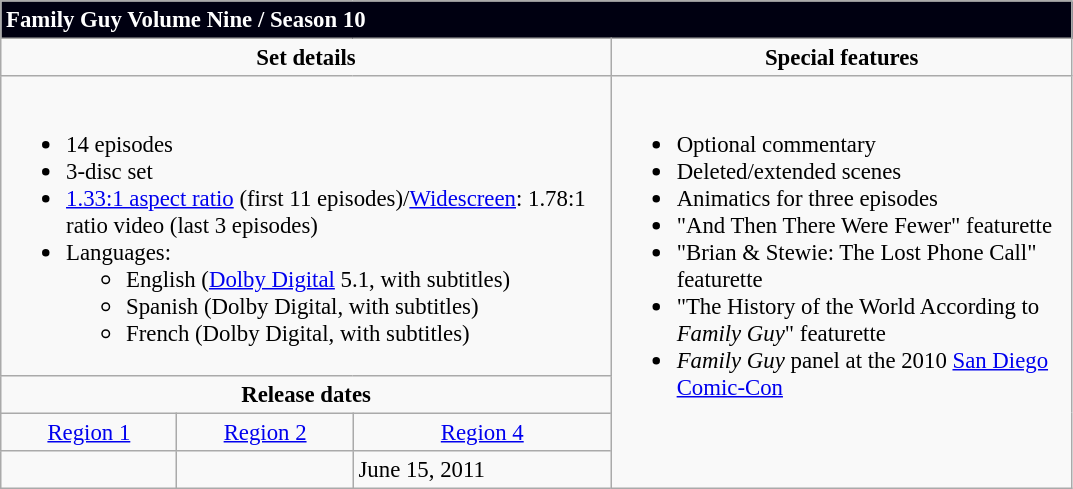<table class="wikitable" style="font-size: 95%;">
<tr style="color:#fff;">
<td colspan="5" style="background:#000011;"><strong>Family Guy Volume Nine / Season 10</strong></td>
</tr>
<tr valign="top">
<td style="text-align:center; width:400px;" colspan="3"><strong>Set details</strong></td>
<td style="width:300px; text-align:center;"><strong>Special features</strong></td>
</tr>
<tr valign="top">
<td colspan="3"  style="text-align:left; width:400px;"><br><ul><li>14 episodes</li><li>3-disc set</li><li><a href='#'>1.33:1 aspect ratio</a> (first 11 episodes)/<a href='#'>Widescreen</a>: 1.78:1 ratio video (last 3 episodes)</li><li>Languages:<ul><li>English (<a href='#'>Dolby Digital</a> 5.1, with subtitles)</li><li>Spanish (Dolby Digital, with subtitles)</li><li>French (Dolby Digital, with subtitles)</li></ul></li></ul></td>
<td rowspan="4"  style="text-align:left; width:300px;"><br><ul><li>Optional commentary</li><li>Deleted/extended scenes</li><li>Animatics for three episodes</li><li>"And Then There Were Fewer" featurette</li><li>"Brian & Stewie: The Lost Phone Call" featurette</li><li>"The History of the World According to <em>Family Guy</em>" featurette</li><li><em>Family Guy</em> panel at the 2010 <a href='#'>San Diego Comic-Con</a></li></ul></td>
</tr>
<tr>
<td colspan="3" style="text-align:center;"><strong>Release dates</strong></td>
</tr>
<tr>
<td style="text-align:center;"><a href='#'>Region 1</a></td>
<td style="text-align:center;"><a href='#'>Region 2</a></td>
<td style="text-align:center;"><a href='#'>Region 4</a></td>
</tr>
<tr>
<td style="text-align:center;"></td>
<td style="text-align:center;"></td>
<td aligh="center">June 15, 2011</td>
</tr>
</table>
